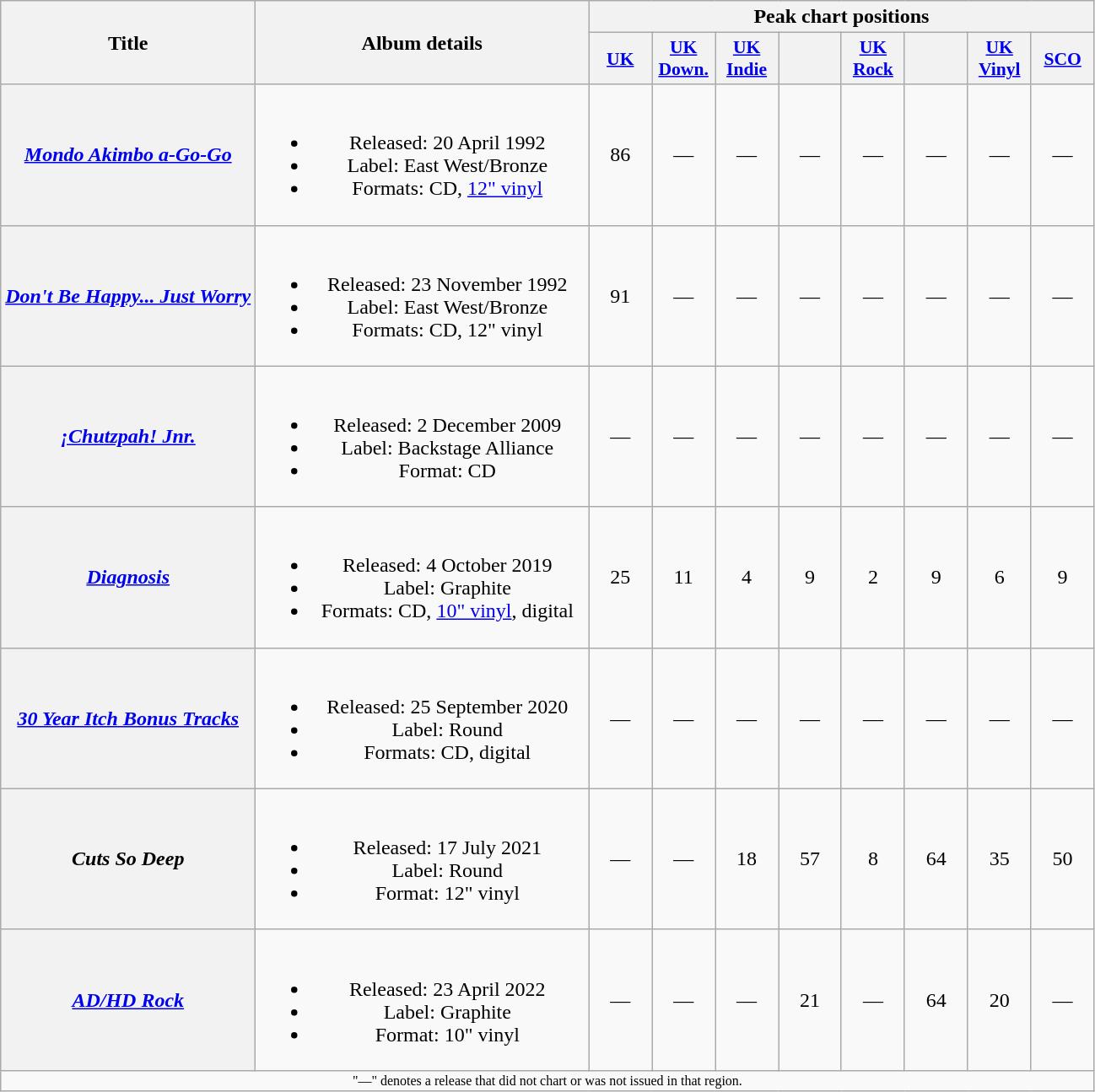<table class="wikitable plainrowheaders" style="text-align:center;">
<tr>
<th scope="col" rowspan="2">Title</th>
<th scope="col" rowspan="2" style="width:16em;">Album details</th>
<th scope="col" colspan="8">Peak chart positions</th>
</tr>
<tr>
<th scope="col" style="width:3em;font-size:90%;"><a href='#'>UK</a><br></th>
<th scope="col" style="width:3em;font-size:90%;"><a href='#'>UK<br>Down.</a><br></th>
<th scope="col" style="width:3em;font-size:90%;"><a href='#'>UK<br>Indie</a><br></th>
<th scope="col" style="width:3em;font-size:90%;"><br></th>
<th scope="col" style="width:3em;font-size:90%;"><a href='#'>UK<br>Rock</a><br></th>
<th scope="col" style="width:3em;font-size:90%;"><br></th>
<th scope="col" style="width:3em;font-size:90%;"><a href='#'>UK<br>Vinyl</a><br></th>
<th scope="col" style="width:3em;font-size:90%;"><a href='#'>SCO</a><br></th>
</tr>
<tr>
<th scope="row"><em><a href='#'>Mondo Akimbo a-Go-Go</a></em></th>
<td><br><ul><li>Released: 20 April 1992</li><li>Label: East West/Bronze</li><li>Formats: CD, <a href='#'>12" vinyl</a></li></ul></td>
<td>86</td>
<td>—</td>
<td>—</td>
<td>—</td>
<td>—</td>
<td>—</td>
<td>—</td>
<td>—</td>
</tr>
<tr>
<th scope="row"><em><a href='#'>Don't Be Happy... Just Worry</a></em></th>
<td><br><ul><li>Released: 23 November 1992</li><li>Label: East West/Bronze</li><li>Formats: CD, 12" vinyl</li></ul></td>
<td>91</td>
<td>—</td>
<td>—</td>
<td>—</td>
<td>—</td>
<td>—</td>
<td>—</td>
<td>—</td>
</tr>
<tr>
<th scope="row"><em><a href='#'>¡Chutzpah! Jnr.</a></em></th>
<td><br><ul><li>Released: 2 December 2009</li><li>Label: Backstage Alliance</li><li>Format: CD</li></ul></td>
<td>—</td>
<td>—</td>
<td>—</td>
<td>—</td>
<td>—</td>
<td>—</td>
<td>—</td>
<td>—</td>
</tr>
<tr>
<th scope="row"><em><a href='#'>Diagnosis</a></em></th>
<td><br><ul><li>Released: 4 October 2019</li><li>Label: Graphite</li><li>Formats: CD, <a href='#'>10" vinyl</a>, digital</li></ul></td>
<td>25</td>
<td>11</td>
<td>4</td>
<td>9</td>
<td>2</td>
<td>9</td>
<td>6</td>
<td>9</td>
</tr>
<tr>
<th scope="row"><em><a href='#'>30 Year Itch Bonus Tracks</a></em></th>
<td><br><ul><li>Released: 25 September 2020</li><li>Label: Round</li><li>Formats: CD, digital</li></ul></td>
<td>—</td>
<td>—</td>
<td>—</td>
<td>—</td>
<td>—</td>
<td>—</td>
<td>—</td>
<td>—</td>
</tr>
<tr>
<th scope="row"><em>Cuts So Deep</em></th>
<td><br><ul><li>Released: 17 July 2021</li><li>Label: Round</li><li>Format: 12" vinyl</li></ul></td>
<td>—</td>
<td>—</td>
<td>18</td>
<td>57</td>
<td>8</td>
<td>64</td>
<td>35</td>
<td>50</td>
</tr>
<tr>
<th scope="row"><em><a href='#'>AD/HD Rock</a></em></th>
<td><br><ul><li>Released: 23 April 2022</li><li>Label: Graphite</li><li>Format: 10" vinyl</li></ul></td>
<td>—</td>
<td>—</td>
<td>—</td>
<td>21<br></td>
<td>—</td>
<td>64<br></td>
<td>20<br></td>
<td>—</td>
</tr>
<tr>
<td align="center" colspan="10" style="font-size: 8pt">"—" denotes a release that did not chart or was not issued in that region.</td>
</tr>
</table>
